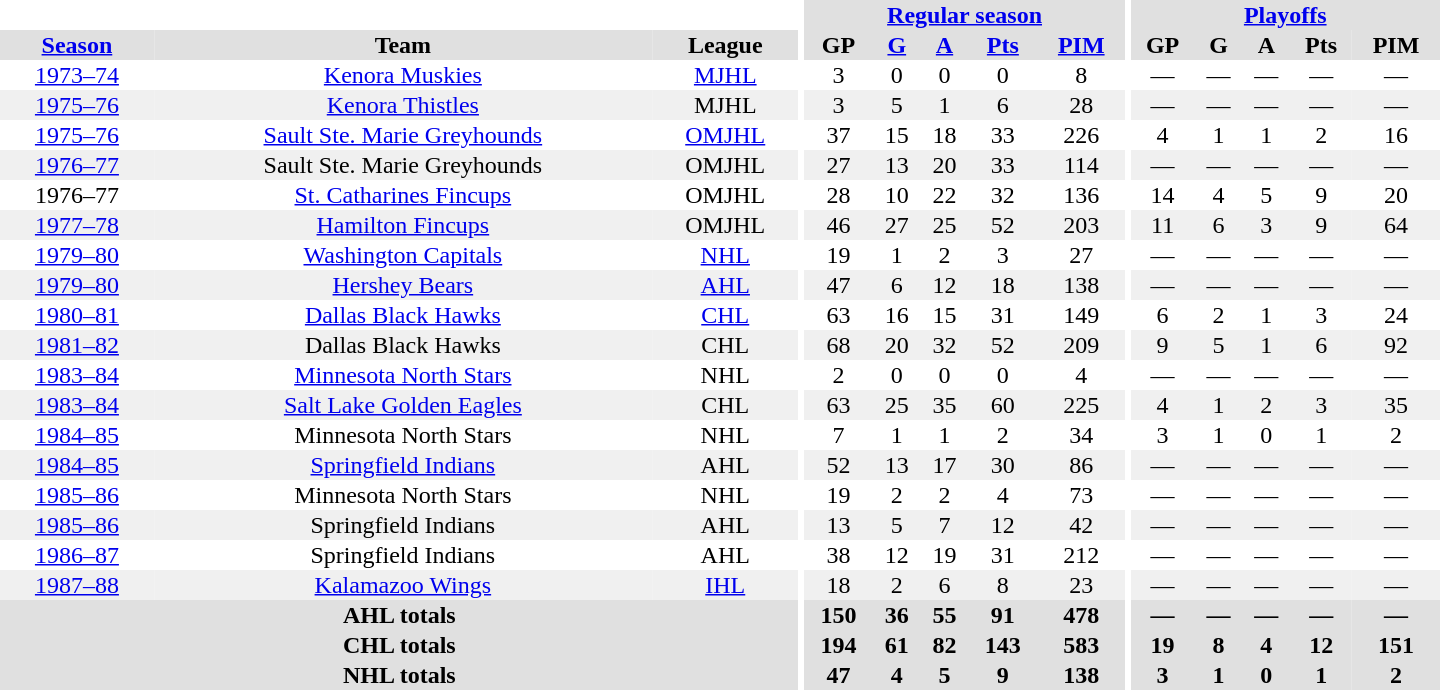<table border="0" cellpadding="1" cellspacing="0" style="text-align:center; width:60em">
<tr bgcolor="#e0e0e0">
<th colspan="3" bgcolor="#ffffff"></th>
<th rowspan="100" bgcolor="#ffffff"></th>
<th colspan="5"><a href='#'>Regular season</a></th>
<th rowspan="100" bgcolor="#ffffff"></th>
<th colspan="5"><a href='#'>Playoffs</a></th>
</tr>
<tr bgcolor="#e0e0e0">
<th><a href='#'>Season</a></th>
<th>Team</th>
<th>League</th>
<th>GP</th>
<th><a href='#'>G</a></th>
<th><a href='#'>A</a></th>
<th><a href='#'>Pts</a></th>
<th><a href='#'>PIM</a></th>
<th>GP</th>
<th>G</th>
<th>A</th>
<th>Pts</th>
<th>PIM</th>
</tr>
<tr>
<td><a href='#'>1973–74</a></td>
<td><a href='#'>Kenora Muskies</a></td>
<td><a href='#'>MJHL</a></td>
<td>3</td>
<td>0</td>
<td>0</td>
<td>0</td>
<td>8</td>
<td>—</td>
<td>—</td>
<td>—</td>
<td>—</td>
<td>—</td>
</tr>
<tr bgcolor="#f0f0f0">
<td><a href='#'>1975–76</a></td>
<td><a href='#'>Kenora Thistles</a></td>
<td>MJHL</td>
<td>3</td>
<td>5</td>
<td>1</td>
<td>6</td>
<td>28</td>
<td>—</td>
<td>—</td>
<td>—</td>
<td>—</td>
<td>—</td>
</tr>
<tr>
<td><a href='#'>1975–76</a></td>
<td><a href='#'>Sault Ste. Marie Greyhounds</a></td>
<td><a href='#'>OMJHL</a></td>
<td>37</td>
<td>15</td>
<td>18</td>
<td>33</td>
<td>226</td>
<td>4</td>
<td>1</td>
<td>1</td>
<td>2</td>
<td>16</td>
</tr>
<tr bgcolor="#f0f0f0">
<td><a href='#'>1976–77</a></td>
<td>Sault Ste. Marie Greyhounds</td>
<td>OMJHL</td>
<td>27</td>
<td>13</td>
<td>20</td>
<td>33</td>
<td>114</td>
<td>—</td>
<td>—</td>
<td>—</td>
<td>—</td>
<td>—</td>
</tr>
<tr>
<td>1976–77</td>
<td><a href='#'>St. Catharines Fincups</a></td>
<td>OMJHL</td>
<td>28</td>
<td>10</td>
<td>22</td>
<td>32</td>
<td>136</td>
<td>14</td>
<td>4</td>
<td>5</td>
<td>9</td>
<td>20</td>
</tr>
<tr bgcolor="#f0f0f0">
<td><a href='#'>1977–78</a></td>
<td><a href='#'>Hamilton Fincups</a></td>
<td>OMJHL</td>
<td>46</td>
<td>27</td>
<td>25</td>
<td>52</td>
<td>203</td>
<td>11</td>
<td>6</td>
<td>3</td>
<td>9</td>
<td>64</td>
</tr>
<tr>
<td><a href='#'>1979–80</a></td>
<td><a href='#'>Washington Capitals</a></td>
<td><a href='#'>NHL</a></td>
<td>19</td>
<td>1</td>
<td>2</td>
<td>3</td>
<td>27</td>
<td>—</td>
<td>—</td>
<td>—</td>
<td>—</td>
<td>—</td>
</tr>
<tr bgcolor="#f0f0f0">
<td><a href='#'>1979–80</a></td>
<td><a href='#'>Hershey Bears</a></td>
<td><a href='#'>AHL</a></td>
<td>47</td>
<td>6</td>
<td>12</td>
<td>18</td>
<td>138</td>
<td>—</td>
<td>—</td>
<td>—</td>
<td>—</td>
<td>—</td>
</tr>
<tr>
<td><a href='#'>1980–81</a></td>
<td><a href='#'>Dallas Black Hawks</a></td>
<td><a href='#'>CHL</a></td>
<td>63</td>
<td>16</td>
<td>15</td>
<td>31</td>
<td>149</td>
<td>6</td>
<td>2</td>
<td>1</td>
<td>3</td>
<td>24</td>
</tr>
<tr bgcolor="#f0f0f0">
<td><a href='#'>1981–82</a></td>
<td>Dallas Black Hawks</td>
<td>CHL</td>
<td>68</td>
<td>20</td>
<td>32</td>
<td>52</td>
<td>209</td>
<td>9</td>
<td>5</td>
<td>1</td>
<td>6</td>
<td>92</td>
</tr>
<tr>
<td><a href='#'>1983–84</a></td>
<td><a href='#'>Minnesota North Stars</a></td>
<td>NHL</td>
<td>2</td>
<td>0</td>
<td>0</td>
<td>0</td>
<td>4</td>
<td>—</td>
<td>—</td>
<td>—</td>
<td>—</td>
<td>—</td>
</tr>
<tr bgcolor="#f0f0f0">
<td><a href='#'>1983–84</a></td>
<td><a href='#'>Salt Lake Golden Eagles</a></td>
<td>CHL</td>
<td>63</td>
<td>25</td>
<td>35</td>
<td>60</td>
<td>225</td>
<td>4</td>
<td>1</td>
<td>2</td>
<td>3</td>
<td>35</td>
</tr>
<tr>
<td><a href='#'>1984–85</a></td>
<td>Minnesota North Stars</td>
<td>NHL</td>
<td>7</td>
<td>1</td>
<td>1</td>
<td>2</td>
<td>34</td>
<td>3</td>
<td>1</td>
<td>0</td>
<td>1</td>
<td>2</td>
</tr>
<tr bgcolor="#f0f0f0">
<td><a href='#'>1984–85</a></td>
<td><a href='#'>Springfield Indians</a></td>
<td>AHL</td>
<td>52</td>
<td>13</td>
<td>17</td>
<td>30</td>
<td>86</td>
<td>—</td>
<td>—</td>
<td>—</td>
<td>—</td>
<td>—</td>
</tr>
<tr>
<td><a href='#'>1985–86</a></td>
<td>Minnesota North Stars</td>
<td>NHL</td>
<td>19</td>
<td>2</td>
<td>2</td>
<td>4</td>
<td>73</td>
<td>—</td>
<td>—</td>
<td>—</td>
<td>—</td>
<td>—</td>
</tr>
<tr bgcolor="#f0f0f0">
<td><a href='#'>1985–86</a></td>
<td>Springfield Indians</td>
<td>AHL</td>
<td>13</td>
<td>5</td>
<td>7</td>
<td>12</td>
<td>42</td>
<td>—</td>
<td>—</td>
<td>—</td>
<td>—</td>
<td>—</td>
</tr>
<tr>
<td><a href='#'>1986–87</a></td>
<td>Springfield Indians</td>
<td>AHL</td>
<td>38</td>
<td>12</td>
<td>19</td>
<td>31</td>
<td>212</td>
<td>—</td>
<td>—</td>
<td>—</td>
<td>—</td>
<td>—</td>
</tr>
<tr bgcolor="#f0f0f0">
<td><a href='#'>1987–88</a></td>
<td><a href='#'>Kalamazoo Wings</a></td>
<td><a href='#'>IHL</a></td>
<td>18</td>
<td>2</td>
<td>6</td>
<td>8</td>
<td>23</td>
<td>—</td>
<td>—</td>
<td>—</td>
<td>—</td>
<td>—</td>
</tr>
<tr bgcolor="#e0e0e0">
<th colspan="3">AHL totals</th>
<th>150</th>
<th>36</th>
<th>55</th>
<th>91</th>
<th>478</th>
<th>—</th>
<th>—</th>
<th>—</th>
<th>—</th>
<th>—</th>
</tr>
<tr bgcolor="#e0e0e0">
<th colspan="3">CHL totals</th>
<th>194</th>
<th>61</th>
<th>82</th>
<th>143</th>
<th>583</th>
<th>19</th>
<th>8</th>
<th>4</th>
<th>12</th>
<th>151</th>
</tr>
<tr bgcolor="#e0e0e0">
<th colspan="3">NHL totals</th>
<th>47</th>
<th>4</th>
<th>5</th>
<th>9</th>
<th>138</th>
<th>3</th>
<th>1</th>
<th>0</th>
<th>1</th>
<th>2</th>
</tr>
</table>
